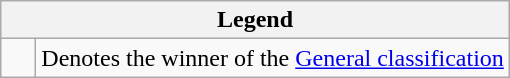<table class="wikitable">
<tr>
<th colspan=2>Legend</th>
</tr>
<tr>
<td>    </td>
<td>Denotes the winner of the <a href='#'>General classification</a></td>
</tr>
</table>
